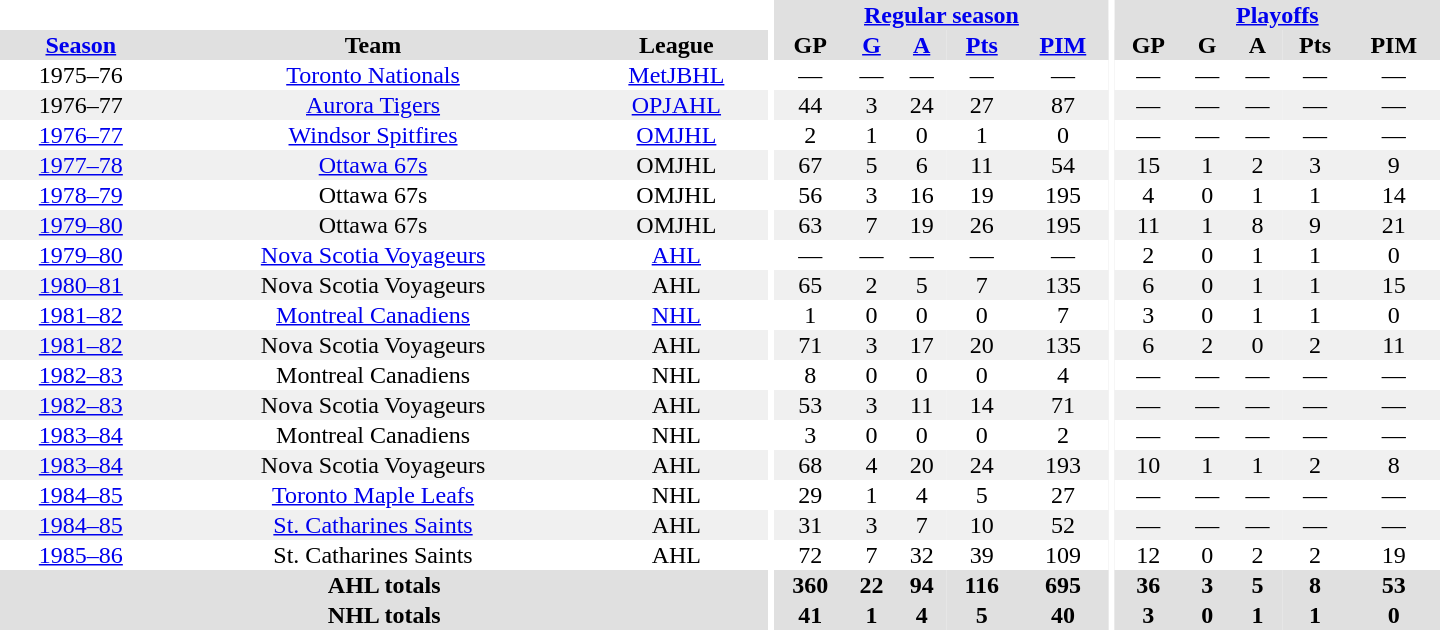<table border="0" cellpadding="1" cellspacing="0" style="text-align:center; width:60em">
<tr bgcolor="#e0e0e0">
<th colspan="3" bgcolor="#ffffff"></th>
<th rowspan="100" bgcolor="#ffffff"></th>
<th colspan="5"><a href='#'>Regular season</a></th>
<th rowspan="100" bgcolor="#ffffff"></th>
<th colspan="5"><a href='#'>Playoffs</a></th>
</tr>
<tr bgcolor="#e0e0e0">
<th><a href='#'>Season</a></th>
<th>Team</th>
<th>League</th>
<th>GP</th>
<th><a href='#'>G</a></th>
<th><a href='#'>A</a></th>
<th><a href='#'>Pts</a></th>
<th><a href='#'>PIM</a></th>
<th>GP</th>
<th>G</th>
<th>A</th>
<th>Pts</th>
<th>PIM</th>
</tr>
<tr>
<td>1975–76</td>
<td><a href='#'>Toronto Nationals</a></td>
<td><a href='#'>MetJBHL</a></td>
<td>—</td>
<td>—</td>
<td>—</td>
<td>—</td>
<td>—</td>
<td>—</td>
<td>—</td>
<td>—</td>
<td>—</td>
<td>—</td>
</tr>
<tr bgcolor="#f0f0f0">
<td>1976–77</td>
<td><a href='#'>Aurora Tigers</a></td>
<td><a href='#'>OPJAHL</a></td>
<td>44</td>
<td>3</td>
<td>24</td>
<td>27</td>
<td>87</td>
<td>—</td>
<td>—</td>
<td>—</td>
<td>—</td>
<td>—</td>
</tr>
<tr>
<td><a href='#'>1976–77</a></td>
<td><a href='#'>Windsor Spitfires</a></td>
<td><a href='#'>OMJHL</a></td>
<td>2</td>
<td>1</td>
<td>0</td>
<td>1</td>
<td>0</td>
<td>—</td>
<td>—</td>
<td>—</td>
<td>—</td>
<td>—</td>
</tr>
<tr bgcolor="#f0f0f0">
<td><a href='#'>1977–78</a></td>
<td><a href='#'>Ottawa 67s</a></td>
<td>OMJHL</td>
<td>67</td>
<td>5</td>
<td>6</td>
<td>11</td>
<td>54</td>
<td>15</td>
<td>1</td>
<td>2</td>
<td>3</td>
<td>9</td>
</tr>
<tr>
<td><a href='#'>1978–79</a></td>
<td>Ottawa 67s</td>
<td>OMJHL</td>
<td>56</td>
<td>3</td>
<td>16</td>
<td>19</td>
<td>195</td>
<td>4</td>
<td>0</td>
<td>1</td>
<td>1</td>
<td>14</td>
</tr>
<tr bgcolor="#f0f0f0">
<td><a href='#'>1979–80</a></td>
<td>Ottawa 67s</td>
<td>OMJHL</td>
<td>63</td>
<td>7</td>
<td>19</td>
<td>26</td>
<td>195</td>
<td>11</td>
<td>1</td>
<td>8</td>
<td>9</td>
<td>21</td>
</tr>
<tr>
<td><a href='#'>1979–80</a></td>
<td><a href='#'>Nova Scotia Voyageurs</a></td>
<td><a href='#'>AHL</a></td>
<td>—</td>
<td>—</td>
<td>—</td>
<td>—</td>
<td>—</td>
<td>2</td>
<td>0</td>
<td>1</td>
<td>1</td>
<td>0</td>
</tr>
<tr bgcolor="#f0f0f0">
<td><a href='#'>1980–81</a></td>
<td>Nova Scotia Voyageurs</td>
<td>AHL</td>
<td>65</td>
<td>2</td>
<td>5</td>
<td>7</td>
<td>135</td>
<td>6</td>
<td>0</td>
<td>1</td>
<td>1</td>
<td>15</td>
</tr>
<tr>
<td><a href='#'>1981–82</a></td>
<td><a href='#'>Montreal Canadiens</a></td>
<td><a href='#'>NHL</a></td>
<td>1</td>
<td>0</td>
<td>0</td>
<td>0</td>
<td>7</td>
<td>3</td>
<td>0</td>
<td>1</td>
<td>1</td>
<td>0</td>
</tr>
<tr bgcolor="#f0f0f0">
<td><a href='#'>1981–82</a></td>
<td>Nova Scotia Voyageurs</td>
<td>AHL</td>
<td>71</td>
<td>3</td>
<td>17</td>
<td>20</td>
<td>135</td>
<td>6</td>
<td>2</td>
<td>0</td>
<td>2</td>
<td>11</td>
</tr>
<tr>
<td><a href='#'>1982–83</a></td>
<td>Montreal Canadiens</td>
<td>NHL</td>
<td>8</td>
<td>0</td>
<td>0</td>
<td>0</td>
<td>4</td>
<td>—</td>
<td>—</td>
<td>—</td>
<td>—</td>
<td>—</td>
</tr>
<tr bgcolor="#f0f0f0">
<td><a href='#'>1982–83</a></td>
<td>Nova Scotia Voyageurs</td>
<td>AHL</td>
<td>53</td>
<td>3</td>
<td>11</td>
<td>14</td>
<td>71</td>
<td>—</td>
<td>—</td>
<td>—</td>
<td>—</td>
<td>—</td>
</tr>
<tr>
<td><a href='#'>1983–84</a></td>
<td>Montreal Canadiens</td>
<td>NHL</td>
<td>3</td>
<td>0</td>
<td>0</td>
<td>0</td>
<td>2</td>
<td>—</td>
<td>—</td>
<td>—</td>
<td>—</td>
<td>—</td>
</tr>
<tr bgcolor="#f0f0f0">
<td><a href='#'>1983–84</a></td>
<td>Nova Scotia Voyageurs</td>
<td>AHL</td>
<td>68</td>
<td>4</td>
<td>20</td>
<td>24</td>
<td>193</td>
<td>10</td>
<td>1</td>
<td>1</td>
<td>2</td>
<td>8</td>
</tr>
<tr>
<td><a href='#'>1984–85</a></td>
<td><a href='#'>Toronto Maple Leafs</a></td>
<td>NHL</td>
<td>29</td>
<td>1</td>
<td>4</td>
<td>5</td>
<td>27</td>
<td>—</td>
<td>—</td>
<td>—</td>
<td>—</td>
<td>—</td>
</tr>
<tr bgcolor="#f0f0f0">
<td><a href='#'>1984–85</a></td>
<td><a href='#'>St. Catharines Saints</a></td>
<td>AHL</td>
<td>31</td>
<td>3</td>
<td>7</td>
<td>10</td>
<td>52</td>
<td>—</td>
<td>—</td>
<td>—</td>
<td>—</td>
<td>—</td>
</tr>
<tr>
<td><a href='#'>1985–86</a></td>
<td>St. Catharines Saints</td>
<td>AHL</td>
<td>72</td>
<td>7</td>
<td>32</td>
<td>39</td>
<td>109</td>
<td>12</td>
<td>0</td>
<td>2</td>
<td>2</td>
<td>19</td>
</tr>
<tr bgcolor="#e0e0e0">
<th colspan="3">AHL totals</th>
<th>360</th>
<th>22</th>
<th>94</th>
<th>116</th>
<th>695</th>
<th>36</th>
<th>3</th>
<th>5</th>
<th>8</th>
<th>53</th>
</tr>
<tr bgcolor="#e0e0e0">
<th colspan="3">NHL totals</th>
<th>41</th>
<th>1</th>
<th>4</th>
<th>5</th>
<th>40</th>
<th>3</th>
<th>0</th>
<th>1</th>
<th>1</th>
<th>0</th>
</tr>
</table>
